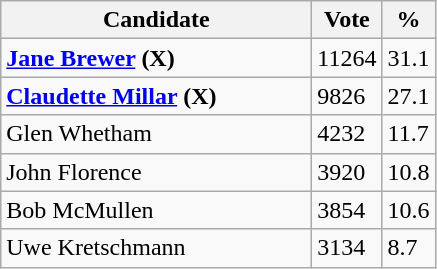<table class="wikitable">
<tr>
<th bgcolor="#DDDDFF" width="200px">Candidate</th>
<th bgcolor="#DDDDFF">Vote</th>
<th bgcolor="#DDDDFF">%</th>
</tr>
<tr>
<td><strong><a href='#'>Jane Brewer</a> (X)</strong></td>
<td>11264</td>
<td>31.1</td>
</tr>
<tr>
<td><strong><a href='#'>Claudette Millar</a> (X)</strong></td>
<td>9826</td>
<td>27.1</td>
</tr>
<tr>
<td>Glen Whetham</td>
<td>4232</td>
<td>11.7</td>
</tr>
<tr>
<td>John Florence</td>
<td>3920</td>
<td>10.8</td>
</tr>
<tr>
<td>Bob McMullen</td>
<td>3854</td>
<td>10.6</td>
</tr>
<tr>
<td>Uwe Kretschmann</td>
<td>3134</td>
<td>8.7</td>
</tr>
</table>
